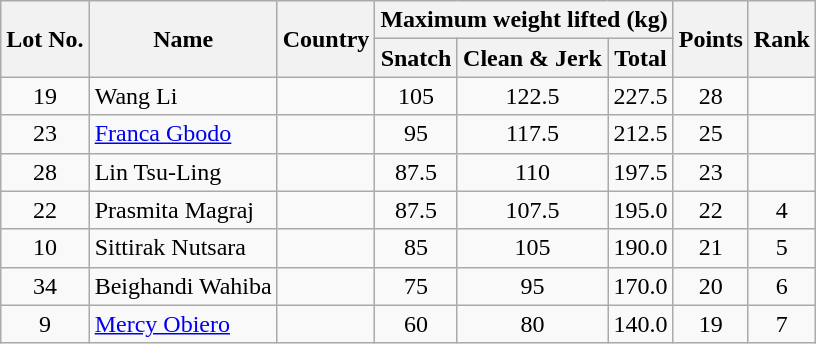<table class="wikitable" style="text-align:center">
<tr>
<th rowspan="2">Lot No.</th>
<th rowspan="2">Name</th>
<th rowspan="2">Country</th>
<th colspan="3">Maximum weight lifted (kg)</th>
<th rowspan="2">Points</th>
<th rowspan="2">Rank</th>
</tr>
<tr>
<th><strong>Snatch</strong></th>
<th><strong>Clean & Jerk</strong></th>
<th><strong>Total</strong></th>
</tr>
<tr>
<td>19</td>
<td align=left>Wang Li</td>
<td align=left></td>
<td>105</td>
<td>122.5</td>
<td>227.5</td>
<td>28</td>
<td></td>
</tr>
<tr>
<td>23</td>
<td align=left><a href='#'>Franca Gbodo</a></td>
<td align=left></td>
<td>95</td>
<td>117.5</td>
<td>212.5</td>
<td>25</td>
<td></td>
</tr>
<tr>
<td>28</td>
<td align=left>Lin Tsu-Ling</td>
<td align=left></td>
<td>87.5</td>
<td>110</td>
<td>197.5</td>
<td>23</td>
<td></td>
</tr>
<tr>
<td>22</td>
<td align=left>Prasmita Magraj</td>
<td align=left></td>
<td>87.5</td>
<td>107.5</td>
<td>195.0</td>
<td>22</td>
<td>4</td>
</tr>
<tr>
<td>10</td>
<td align=left>Sittirak Nutsara</td>
<td align=left></td>
<td>85</td>
<td>105</td>
<td>190.0</td>
<td>21</td>
<td>5</td>
</tr>
<tr>
<td>34</td>
<td align=left>Beighandi Wahiba</td>
<td align=left></td>
<td>75</td>
<td>95</td>
<td>170.0</td>
<td>20</td>
<td>6</td>
</tr>
<tr>
<td>9</td>
<td align=left><a href='#'>Mercy Obiero</a></td>
<td align=left></td>
<td>60</td>
<td>80</td>
<td>140.0</td>
<td>19</td>
<td>7</td>
</tr>
</table>
